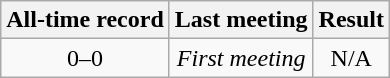<table class="wikitable">
<tr style="text-align:center;">
<th>All-time record</th>
<th>Last meeting</th>
<th>Result</th>
</tr>
<tr style="text-align:center;">
<td>0–0</td>
<td><em>First meeting</em></td>
<td>N/A</td>
</tr>
</table>
